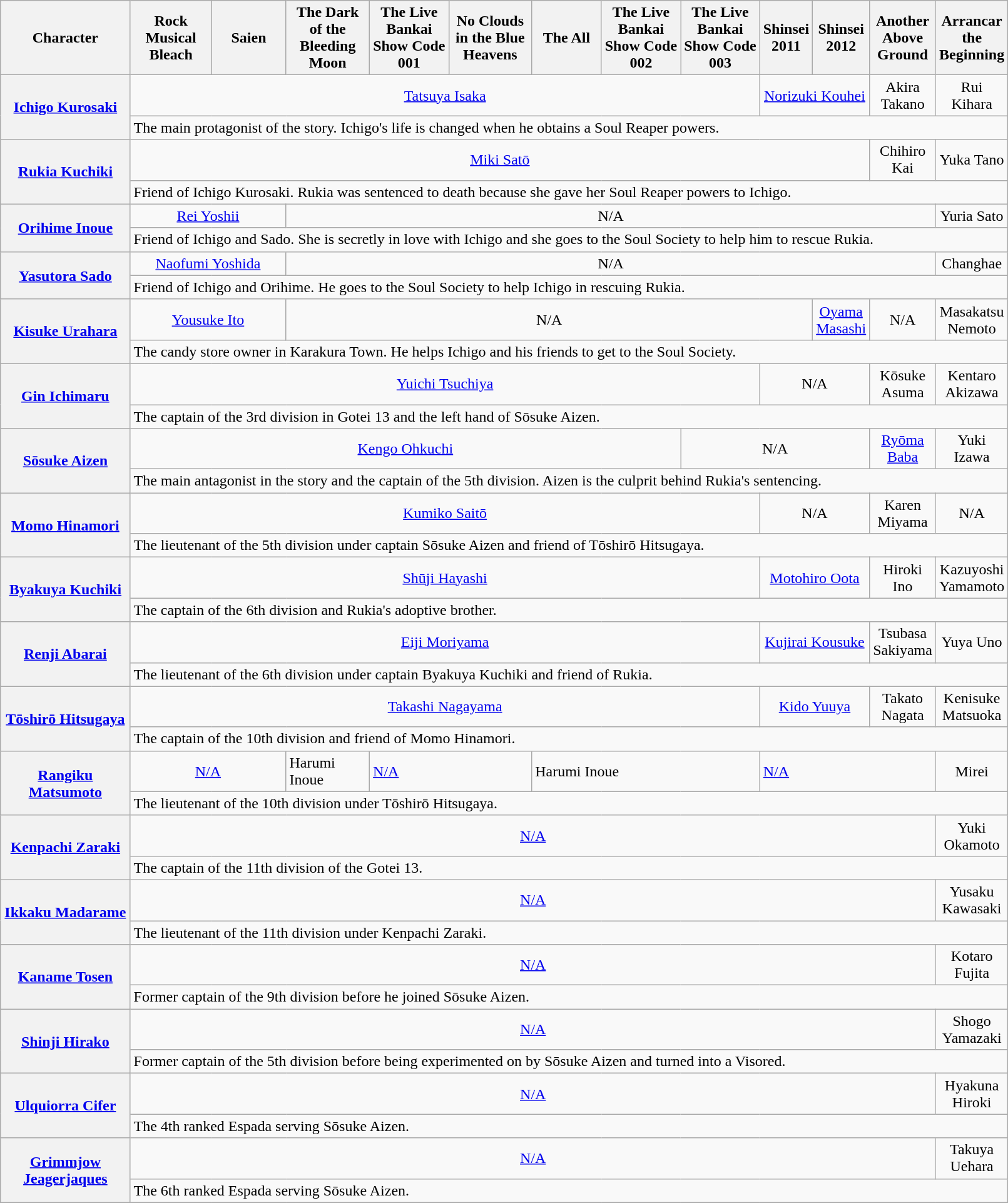<table class="wikitable" width="85%">
<tr>
<th width="16%">Character</th>
<th width="10%">Rock Musical Bleach</th>
<th width="10%">Saien</th>
<th width="10%">The Dark of the Bleeding Moon</th>
<th width="10%">The Live Bankai Show Code 001</th>
<th width="10%">No Clouds in the Blue Heavens</th>
<th width="10%">The All</th>
<th width="10%">The Live Bankai Show Code 002</th>
<th width="10%">The Live Bankai Show Code 003</th>
<th width="10%">Shinsei 2011</th>
<th width="10%">Shinsei 2012</th>
<th width="10%">Another Above Ground</th>
<th width="10%">Arrancar the Beginning</th>
</tr>
<tr>
<th rowspan="2"><a href='#'>Ichigo Kurosaki</a></th>
<td colspan="8" align="center"><a href='#'>Tatsuya Isaka</a></td>
<td colspan="2" align="center"><a href='#'>Norizuki Kouhei</a></td>
<td align="center">Akira Takano</td>
<td align="center">Rui Kihara</td>
</tr>
<tr>
<td colspan="12">The main protagonist of the story. Ichigo's life is changed when he obtains a Soul Reaper powers.</td>
</tr>
<tr>
<th rowspan="2"><a href='#'>Rukia Kuchiki</a></th>
<td colspan="10" align="center"><a href='#'>Miki Satō</a></td>
<td align="center">Chihiro Kai</td>
<td align="center">Yuka Tano</td>
</tr>
<tr>
<td colspan="12">Friend of Ichigo Kurosaki. Rukia was sentenced to death because she gave her Soul Reaper powers to Ichigo.</td>
</tr>
<tr>
<th rowspan="2"><a href='#'>Orihime Inoue</a></th>
<td colspan="2" align="center"><a href='#'>Rei Yoshii</a></td>
<td colspan="9" align="center">N/A</td>
<td align="center">Yuria Sato</td>
</tr>
<tr>
<td colspan="12">Friend of Ichigo and Sado. She is secretly in love with Ichigo and she goes to the Soul Society to help him to rescue Rukia.</td>
</tr>
<tr>
<th rowspan="2"><a href='#'>Yasutora Sado</a></th>
<td colspan="2" align="center"><a href='#'>Naofumi Yoshida</a></td>
<td colspan="9" align="center">N/A</td>
<td align="center">Changhae</td>
</tr>
<tr>
<td colspan="12">Friend of Ichigo and Orihime. He goes to the Soul Society to help Ichigo in rescuing Rukia.</td>
</tr>
<tr>
<th rowspan="2"><a href='#'>Kisuke Urahara</a></th>
<td colspan="2" align="center"><a href='#'>Yousuke Ito</a></td>
<td colspan="7" align="center">N/A</td>
<td align="center"><a href='#'>Oyama Masashi</a></td>
<td align="center">N/A</td>
<td align="center">Masakatsu Nemoto</td>
</tr>
<tr>
<td colspan="12">The candy store owner in Karakura Town. He helps Ichigo and his friends to get to the Soul Society.</td>
</tr>
<tr>
<th rowspan="2"><a href='#'>Gin Ichimaru</a></th>
<td colspan="8" align="center"><a href='#'>Yuichi Tsuchiya</a></td>
<td colspan="2" align="center">N/A</td>
<td align="center">Kōsuke Asuma</td>
<td align="center">Kentaro Akizawa</td>
</tr>
<tr>
<td colspan="12">The captain of the 3rd division in Gotei 13 and the left hand of Sōsuke Aizen.</td>
</tr>
<tr>
<th rowspan="2"><a href='#'>Sōsuke Aizen</a></th>
<td colspan="7" align="center"><a href='#'>Kengo Ohkuchi</a></td>
<td colspan="3" align="center">N/A</td>
<td align="center"><a href='#'>Ryōma Baba</a></td>
<td align="center">Yuki Izawa</td>
</tr>
<tr>
<td colspan="12">The main antagonist in the story and the captain of the 5th division. Aizen is the culprit behind Rukia's sentencing.</td>
</tr>
<tr>
<th rowspan="2"><a href='#'>Momo Hinamori</a></th>
<td colspan="8" align="center"><a href='#'>Kumiko Saitō</a></td>
<td colspan="2" align="center">N/A</td>
<td align="center">Karen Miyama</td>
<td align="center">N/A</td>
</tr>
<tr>
<td colspan="12">The lieutenant of the 5th division under captain Sōsuke Aizen and friend of Tōshirō Hitsugaya.</td>
</tr>
<tr>
<th rowspan="2"><a href='#'>Byakuya Kuchiki</a></th>
<td colspan="8" align="center"><a href='#'>Shūji Hayashi</a></td>
<td colspan="2" align="center"><a href='#'>Motohiro Oota</a></td>
<td align="center">Hiroki Ino</td>
<td align="center">Kazuyoshi Yamamoto</td>
</tr>
<tr>
<td colspan="12">The captain of the 6th division and Rukia's adoptive brother.</td>
</tr>
<tr>
<th rowspan="2"><a href='#'>Renji Abarai</a></th>
<td colspan="8" align="center"><a href='#'>Eiji Moriyama</a></td>
<td colspan="2" align="center"><a href='#'>Kujirai Kousuke</a></td>
<td align="center">Tsubasa Sakiyama</td>
<td align="center">Yuya Uno</td>
</tr>
<tr>
<td colspan="12">The lieutenant of the 6th division under captain Byakuya Kuchiki and friend of Rukia.</td>
</tr>
<tr>
<th rowspan="2"><a href='#'>Tōshirō Hitsugaya</a></th>
<td colspan="8" align="center"><a href='#'>Takashi Nagayama</a></td>
<td colspan="2" align="center"><a href='#'>Kido Yuuya</a></td>
<td align="center">Takato Nagata</td>
<td align="center">Kenisuke Matsuoka</td>
</tr>
<tr>
<td colspan="12">The captain of the 10th division and friend of Momo Hinamori.</td>
</tr>
<tr>
<th rowspan="2"><a href='#'>Rangiku Matsumoto</a></th>
<td colspan="2" align="center"><a href='#'>N/A</a></td>
<td>Harumi Inoue</td>
<td colspan="2"><a href='#'>N/A</a></td>
<td colspan="3">Harumi Inoue</td>
<td colspan="3"><a href='#'>N/A</a></td>
<td align="center">Mirei</td>
</tr>
<tr>
<td colspan="12">The lieutenant of the 10th division under Tōshirō Hitsugaya.</td>
</tr>
<tr>
<th rowspan="2"><a href='#'>Kenpachi Zaraki</a></th>
<td colspan="11" align="center"><a href='#'>N/A</a></td>
<td align="center">Yuki Okamoto</td>
</tr>
<tr>
<td colspan="12">The captain of the 11th division of the Gotei 13.</td>
</tr>
<tr>
<th rowspan="2"><a href='#'>Ikkaku Madarame</a></th>
<td colspan="11" align="center"><a href='#'>N/A</a></td>
<td align="center">Yusaku Kawasaki</td>
</tr>
<tr>
<td colspan="12">The lieutenant of the 11th division under Kenpachi Zaraki.</td>
</tr>
<tr>
<th rowspan="2"><a href='#'>Kaname Tosen</a></th>
<td colspan="11" align="center"><a href='#'>N/A</a></td>
<td align="center">Kotaro Fujita</td>
</tr>
<tr>
<td colspan="12">Former captain of the 9th division before he joined Sōsuke Aizen.</td>
</tr>
<tr>
<th rowspan="2"><a href='#'>Shinji Hirako</a></th>
<td colspan="11" align="center"><a href='#'>N/A</a></td>
<td align="center">Shogo Yamazaki</td>
</tr>
<tr>
<td colspan="12">Former captain of the 5th division before being experimented on by Sōsuke Aizen and turned into a Visored.</td>
</tr>
<tr>
<th rowspan="2"><a href='#'>Ulquiorra Cifer</a></th>
<td colspan="11" align="center"><a href='#'>N/A</a></td>
<td align="center">Hyakuna Hiroki</td>
</tr>
<tr>
<td colspan="12">The 4th ranked Espada serving Sōsuke Aizen.</td>
</tr>
<tr>
<th rowspan="2"><a href='#'>Grimmjow Jeagerjaques</a></th>
<td colspan="11" align="center"><a href='#'>N/A</a></td>
<td align="center">Takuya Uehara</td>
</tr>
<tr>
<td colspan="12">The 6th ranked Espada serving Sōsuke Aizen.</td>
</tr>
<tr>
</tr>
</table>
